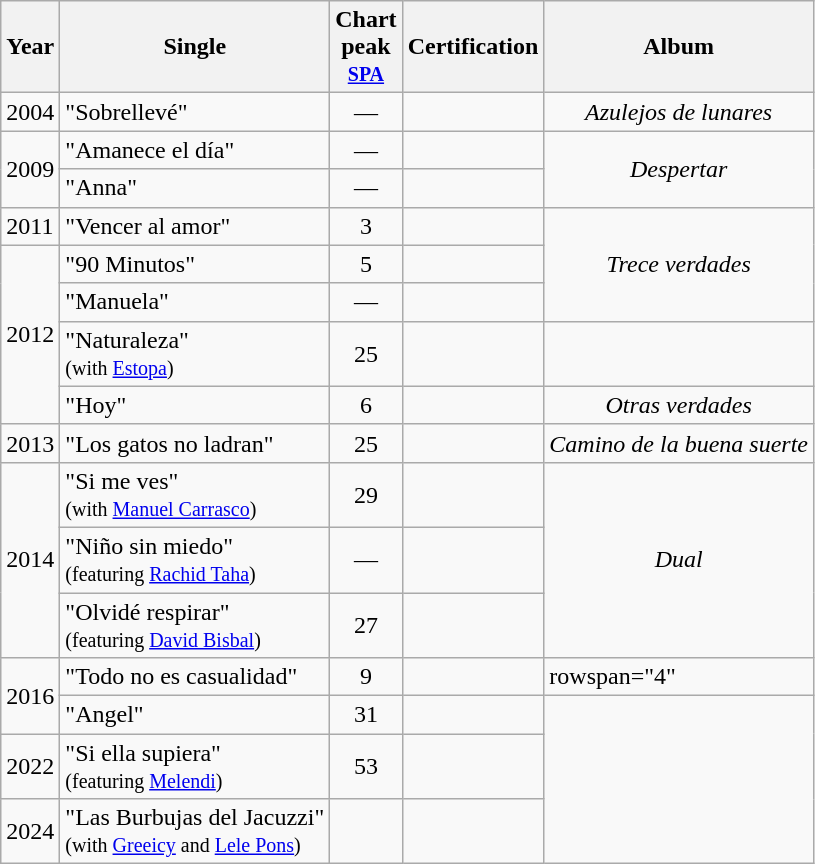<table class="wikitable">
<tr>
<th>Year</th>
<th>Single</th>
<th>Chart <br>peak<br><small><a href='#'>SPA</a><br></small></th>
<th>Certification</th>
<th>Album</th>
</tr>
<tr>
<td>2004</td>
<td>"Sobrellevé"</td>
<td style="text-align:center;">—</td>
<td style="text-align:center;"></td>
<td style="text-align:center;"><em>Azulejos de lunares</em></td>
</tr>
<tr>
<td rowspan=2>2009</td>
<td>"Amanece el día"</td>
<td style="text-align:center;">—</td>
<td style="text-align:center;"></td>
<td style="text-align:center;" rowspan=2><em>Despertar</em></td>
</tr>
<tr>
<td>"Anna"</td>
<td style="text-align:center;">—</td>
<td style="text-align:center;"></td>
</tr>
<tr>
<td>2011</td>
<td>"Vencer al amor"</td>
<td style="text-align:center;">3</td>
<td style="text-align:center;"></td>
<td style="text-align:center;" rowspan=3><em>Trece verdades</em></td>
</tr>
<tr>
<td rowspan=4>2012</td>
<td>"90 Minutos"</td>
<td style="text-align:center;">5</td>
<td style="text-align:center;"></td>
</tr>
<tr>
<td>"Manuela"</td>
<td style="text-align:center;">—</td>
<td style="text-align:center;"></td>
</tr>
<tr>
<td>"Naturaleza"<br><small>(with <a href='#'>Estopa</a>)</small></td>
<td style="text-align:center;">25</td>
<td style="text-align:center;"></td>
<td></td>
</tr>
<tr>
<td>"Hoy"</td>
<td style="text-align:center;">6</td>
<td style="text-align:center;"></td>
<td style="text-align:center;"><em>Otras verdades</em></td>
</tr>
<tr>
<td>2013</td>
<td>"Los gatos no ladran"</td>
<td style="text-align:center;">25</td>
<td style="text-align:center;"></td>
<td style="text-align:center;"><em>Camino de la buena suerte</em></td>
</tr>
<tr>
<td rowspan=3>2014</td>
<td>"Si me ves"<br><small>(with <a href='#'>Manuel Carrasco</a>)</small></td>
<td style="text-align:center;">29</td>
<td style="text-align:center;"></td>
<td style="text-align:center;" rowspan=3><em>Dual</em></td>
</tr>
<tr>
<td>"Niño sin miedo"<br><small>(featuring <a href='#'>Rachid Taha</a>)</small></td>
<td style="text-align:center;">—</td>
<td style="text-align:center;"></td>
</tr>
<tr>
<td>"Olvidé respirar"<br><small>(featuring <a href='#'>David Bisbal</a>)</small></td>
<td style="text-align:center;">27</td>
<td style="text-align:center;"></td>
</tr>
<tr>
<td rowspan="2">2016</td>
<td>"Todo no es casualidad"</td>
<td style="text-align:center;">9</td>
<td style="text-align:center;"></td>
<td>rowspan="4" </td>
</tr>
<tr>
<td>"Angel"</td>
<td style="text-align:center;">31</td>
<td style="text-align:center;"></td>
</tr>
<tr>
<td>2022</td>
<td>"Si ella supiera"<br><small>(featuring <a href='#'>Melendi</a>)</small></td>
<td style="text-align:center;">53</td>
<td style="text-align:center;"></td>
</tr>
<tr>
<td>2024</td>
<td>"Las Burbujas del Jacuzzi"<br><small>(with <a href='#'>Greeicy</a> and <a href='#'>Lele Pons</a>)</small></td>
<td></td>
<td></td>
</tr>
</table>
